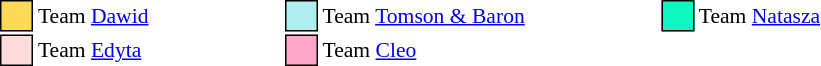<table class="toccolours collapsible collapsed" style="margin:1em auto; font-size: 90%; white-space: nowrap">
<tr>
<td style="background:#ffdb58; border:1px solid black">     </td>
<td>Team <a href='#'>Dawid</a></td>
<td>     </td>
<td>     </td>
<td>     </td>
<td>     </td>
<td style="background:#afeeee; border:1px solid black">     </td>
<td>Team <a href='#'>Tomson & Baron</a></td>
<td>     </td>
<td>     </td>
<td>     </td>
<td>     </td>
<td style="background:#0ff7c0; border:1px solid black">     </td>
<td>Team <a href='#'>Natasza</a></td>
</tr>
<tr>
<td style="background:#ffdddd; border:1px solid black">     </td>
<td>Team <a href='#'>Edyta</a></td>
<td>     </td>
<td>     </td>
<td>     </td>
<td>     </td>
<td style="background:#FFA6C9; border:1px solid black">     </td>
<td>Team <a href='#'>Cleo</a></td>
</tr>
</table>
